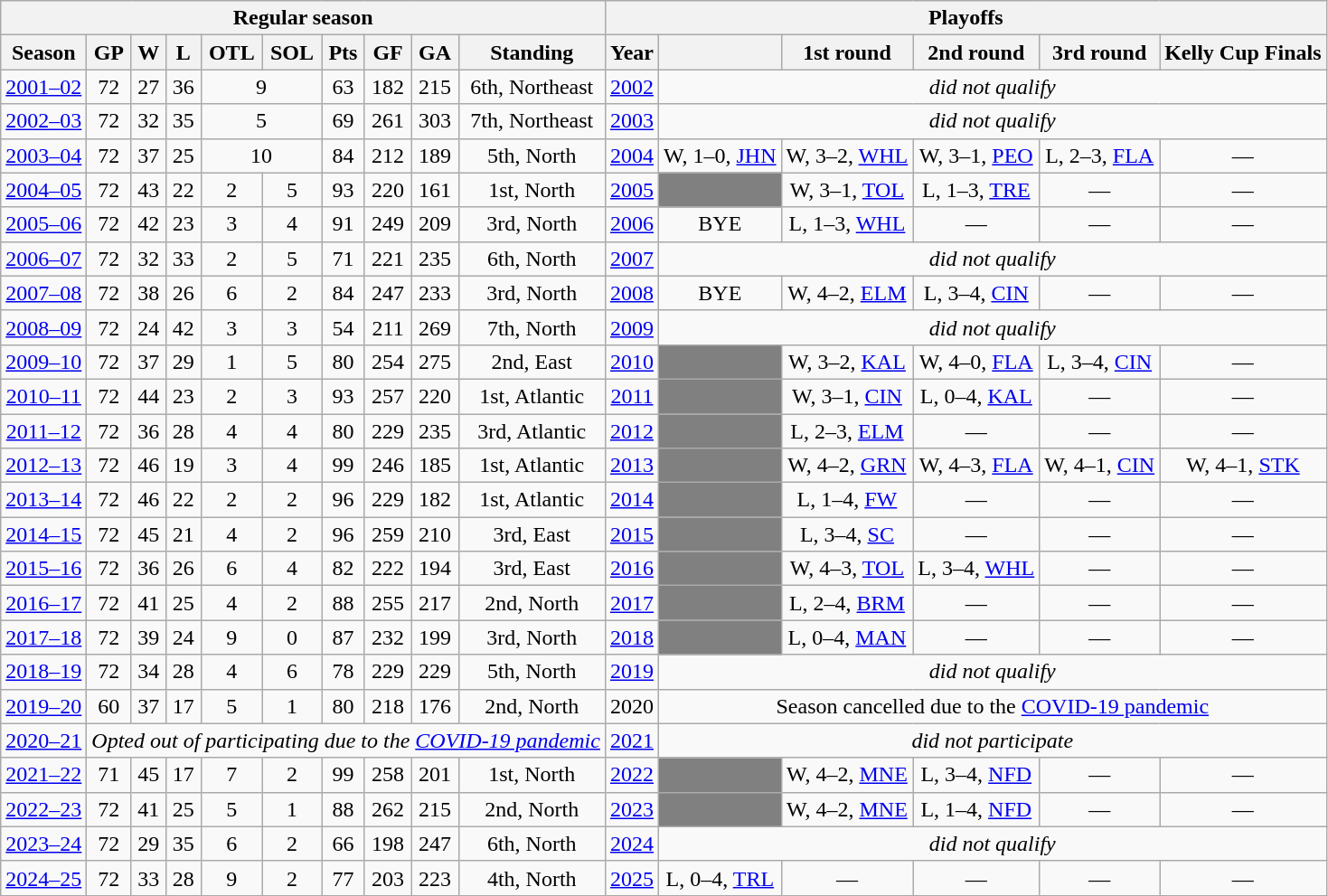<table class="wikitable" style="text-align:center">
<tr>
<th colspan=10>Regular season</th>
<th colspan=6>Playoffs</th>
</tr>
<tr>
<th>Season</th>
<th>GP</th>
<th>W</th>
<th>L</th>
<th>OTL</th>
<th>SOL</th>
<th>Pts</th>
<th>GF</th>
<th>GA</th>
<th>Standing</th>
<th>Year</th>
<th></th>
<th>1st round</th>
<th>2nd round</th>
<th>3rd round</th>
<th>Kelly Cup Finals</th>
</tr>
<tr>
<td><a href='#'>2001–02</a></td>
<td>72</td>
<td>27</td>
<td>36</td>
<td colspan=2>9</td>
<td>63</td>
<td>182</td>
<td>215</td>
<td>6th, Northeast</td>
<td><a href='#'>2002</a></td>
<td colspan="5"><em>did not qualify</em></td>
</tr>
<tr>
<td><a href='#'>2002–03</a></td>
<td>72</td>
<td>32</td>
<td>35</td>
<td colspan=2>5</td>
<td>69</td>
<td>261</td>
<td>303</td>
<td>7th, Northeast</td>
<td><a href='#'>2003</a></td>
<td colspan="5"><em>did not qualify</em></td>
</tr>
<tr>
<td><a href='#'>2003–04</a></td>
<td>72</td>
<td>37</td>
<td>25</td>
<td colspan=2>10</td>
<td>84</td>
<td>212</td>
<td>189</td>
<td>5th, North</td>
<td><a href='#'>2004</a></td>
<td>W, 1–0, <a href='#'>JHN</a></td>
<td>W, 3–2, <a href='#'>WHL</a></td>
<td>W, 3–1, <a href='#'>PEO</a></td>
<td>L, 2–3, <a href='#'>FLA</a></td>
<td>—</td>
</tr>
<tr>
<td><a href='#'>2004–05</a></td>
<td>72</td>
<td>43</td>
<td>22</td>
<td>2</td>
<td>5</td>
<td>93</td>
<td>220</td>
<td>161</td>
<td>1st, North</td>
<td><a href='#'>2005</a></td>
<td bgcolor=#808080> </td>
<td>W, 3–1, <a href='#'>TOL</a></td>
<td>L, 1–3, <a href='#'>TRE</a></td>
<td>—</td>
<td>—</td>
</tr>
<tr>
<td><a href='#'>2005–06</a></td>
<td>72</td>
<td>42</td>
<td>23</td>
<td>3</td>
<td>4</td>
<td>91</td>
<td>249</td>
<td>209</td>
<td>3rd, North</td>
<td><a href='#'>2006</a></td>
<td>BYE</td>
<td>L, 1–3, <a href='#'>WHL</a></td>
<td>—</td>
<td>—</td>
<td>—</td>
</tr>
<tr>
<td><a href='#'>2006–07</a></td>
<td>72</td>
<td>32</td>
<td>33</td>
<td>2</td>
<td>5</td>
<td>71</td>
<td>221</td>
<td>235</td>
<td>6th, North</td>
<td><a href='#'>2007</a></td>
<td colspan="5"><em>did not qualify</em></td>
</tr>
<tr>
<td><a href='#'>2007–08</a></td>
<td>72</td>
<td>38</td>
<td>26</td>
<td>6</td>
<td>2</td>
<td>84</td>
<td>247</td>
<td>233</td>
<td>3rd, North</td>
<td><a href='#'>2008</a></td>
<td>BYE</td>
<td>W, 4–2, <a href='#'>ELM</a></td>
<td>L, 3–4, <a href='#'>CIN</a></td>
<td>—</td>
<td>—</td>
</tr>
<tr>
<td><a href='#'>2008–09</a></td>
<td>72</td>
<td>24</td>
<td>42</td>
<td>3</td>
<td>3</td>
<td>54</td>
<td>211</td>
<td>269</td>
<td>7th, North</td>
<td><a href='#'>2009</a></td>
<td colspan="5"><em>did not qualify</em></td>
</tr>
<tr>
<td><a href='#'>2009–10</a></td>
<td>72</td>
<td>37</td>
<td>29</td>
<td>1</td>
<td>5</td>
<td>80</td>
<td>254</td>
<td>275</td>
<td>2nd, East</td>
<td><a href='#'>2010</a></td>
<td bgcolor=#808080> </td>
<td>W, 3–2, <a href='#'>KAL</a></td>
<td>W, 4–0, <a href='#'>FLA</a></td>
<td>L, 3–4, <a href='#'>CIN</a></td>
<td>—</td>
</tr>
<tr>
<td><a href='#'>2010–11</a></td>
<td>72</td>
<td>44</td>
<td>23</td>
<td>2</td>
<td>3</td>
<td>93</td>
<td>257</td>
<td>220</td>
<td>1st, Atlantic</td>
<td><a href='#'>2011</a></td>
<td bgcolor=#808080> </td>
<td>W, 3–1, <a href='#'>CIN</a></td>
<td>L, 0–4, <a href='#'>KAL</a></td>
<td>—</td>
<td>—</td>
</tr>
<tr>
<td><a href='#'>2011–12</a></td>
<td>72</td>
<td>36</td>
<td>28</td>
<td>4</td>
<td>4</td>
<td>80</td>
<td>229</td>
<td>235</td>
<td>3rd, Atlantic</td>
<td><a href='#'>2012</a></td>
<td bgcolor=#808080> </td>
<td>L, 2–3, <a href='#'>ELM</a></td>
<td>—</td>
<td>—</td>
<td>—</td>
</tr>
<tr>
<td><a href='#'>2012–13</a></td>
<td>72</td>
<td>46</td>
<td>19</td>
<td>3</td>
<td>4</td>
<td>99</td>
<td>246</td>
<td>185</td>
<td>1st, Atlantic</td>
<td><a href='#'>2013</a></td>
<td bgcolor=#808080> </td>
<td>W, 4–2, <a href='#'>GRN</a></td>
<td>W, 4–3, <a href='#'>FLA</a></td>
<td>W, 4–1, <a href='#'>CIN</a></td>
<td>W, 4–1, <a href='#'>STK</a></td>
</tr>
<tr>
<td><a href='#'>2013–14</a></td>
<td>72</td>
<td>46</td>
<td>22</td>
<td>2</td>
<td>2</td>
<td>96</td>
<td>229</td>
<td>182</td>
<td>1st, Atlantic</td>
<td><a href='#'>2014</a></td>
<td bgcolor=#808080> </td>
<td>L, 1–4, <a href='#'>FW</a></td>
<td>—</td>
<td>—</td>
<td>—</td>
</tr>
<tr>
<td><a href='#'>2014–15</a></td>
<td>72</td>
<td>45</td>
<td>21</td>
<td>4</td>
<td>2</td>
<td>96</td>
<td>259</td>
<td>210</td>
<td>3rd, East</td>
<td><a href='#'>2015</a></td>
<td bgcolor=#808080> </td>
<td>L, 3–4, <a href='#'>SC</a></td>
<td>—</td>
<td>—</td>
<td>—</td>
</tr>
<tr>
<td><a href='#'>2015–16</a></td>
<td>72</td>
<td>36</td>
<td>26</td>
<td>6</td>
<td>4</td>
<td>82</td>
<td>222</td>
<td>194</td>
<td>3rd, East</td>
<td><a href='#'>2016</a></td>
<td bgcolor=#808080> </td>
<td>W, 4–3, <a href='#'>TOL</a></td>
<td>L, 3–4, <a href='#'>WHL</a></td>
<td>—</td>
<td>—</td>
</tr>
<tr>
<td><a href='#'>2016–17</a></td>
<td>72</td>
<td>41</td>
<td>25</td>
<td>4</td>
<td>2</td>
<td>88</td>
<td>255</td>
<td>217</td>
<td>2nd, North</td>
<td><a href='#'>2017</a></td>
<td bgcolor=#808080> </td>
<td>L, 2–4, <a href='#'>BRM</a></td>
<td>—</td>
<td>—</td>
<td>—</td>
</tr>
<tr>
<td><a href='#'>2017–18</a></td>
<td>72</td>
<td>39</td>
<td>24</td>
<td>9</td>
<td>0</td>
<td>87</td>
<td>232</td>
<td>199</td>
<td>3rd, North</td>
<td><a href='#'>2018</a></td>
<td bgcolor=#808080> </td>
<td>L, 0–4, <a href='#'>MAN</a></td>
<td>—</td>
<td>—</td>
<td>—</td>
</tr>
<tr>
<td><a href='#'>2018–19</a></td>
<td>72</td>
<td>34</td>
<td>28</td>
<td>4</td>
<td>6</td>
<td>78</td>
<td>229</td>
<td>229</td>
<td>5th, North</td>
<td><a href='#'>2019</a></td>
<td colspan="5"><em>did not qualify</em></td>
</tr>
<tr>
<td><a href='#'>2019–20</a></td>
<td>60</td>
<td>37</td>
<td>17</td>
<td>5</td>
<td>1</td>
<td>80</td>
<td>218</td>
<td>176</td>
<td>2nd, North</td>
<td>2020</td>
<td colspan="5">Season cancelled due to the <a href='#'>COVID-19 pandemic</a></td>
</tr>
<tr>
<td><a href='#'>2020–21</a></td>
<td colspan=9><em>Opted out of participating due to the <a href='#'>COVID-19 pandemic</a></em></td>
<td><a href='#'>2021</a></td>
<td colspan=5><em>did not participate</em></td>
</tr>
<tr>
<td><a href='#'>2021–22</a></td>
<td>71</td>
<td>45</td>
<td>17</td>
<td>7</td>
<td>2</td>
<td>99</td>
<td>258</td>
<td>201</td>
<td>1st, North</td>
<td><a href='#'>2022</a></td>
<td bgcolor=#808080> </td>
<td>W, 4–2, <a href='#'>MNE</a></td>
<td>L, 3–4, <a href='#'>NFD</a></td>
<td>—</td>
<td>—</td>
</tr>
<tr>
<td><a href='#'>2022–23</a></td>
<td>72</td>
<td>41</td>
<td>25</td>
<td>5</td>
<td>1</td>
<td>88</td>
<td>262</td>
<td>215</td>
<td>2nd, North</td>
<td><a href='#'>2023</a></td>
<td bgcolor=#808080> </td>
<td>W, 4–2, <a href='#'>MNE</a></td>
<td>L, 1–4, <a href='#'>NFD</a></td>
<td>—</td>
<td>—</td>
</tr>
<tr>
<td><a href='#'>2023–24</a></td>
<td>72</td>
<td>29</td>
<td>35</td>
<td>6</td>
<td>2</td>
<td>66</td>
<td>198</td>
<td>247</td>
<td>6th, North</td>
<td><a href='#'>2024</a></td>
<td colspan="5"><em>did not qualify</em></td>
</tr>
<tr>
<td><a href='#'>2024–25</a></td>
<td>72</td>
<td>33</td>
<td>28</td>
<td>9</td>
<td>2</td>
<td>77</td>
<td>203</td>
<td>223</td>
<td>4th, North</td>
<td><a href='#'>2025</a></td>
<td>L, 0–4, <a href='#'>TRL</a></td>
<td>—</td>
<td>—</td>
<td>—</td>
<td>—</td>
</tr>
</table>
